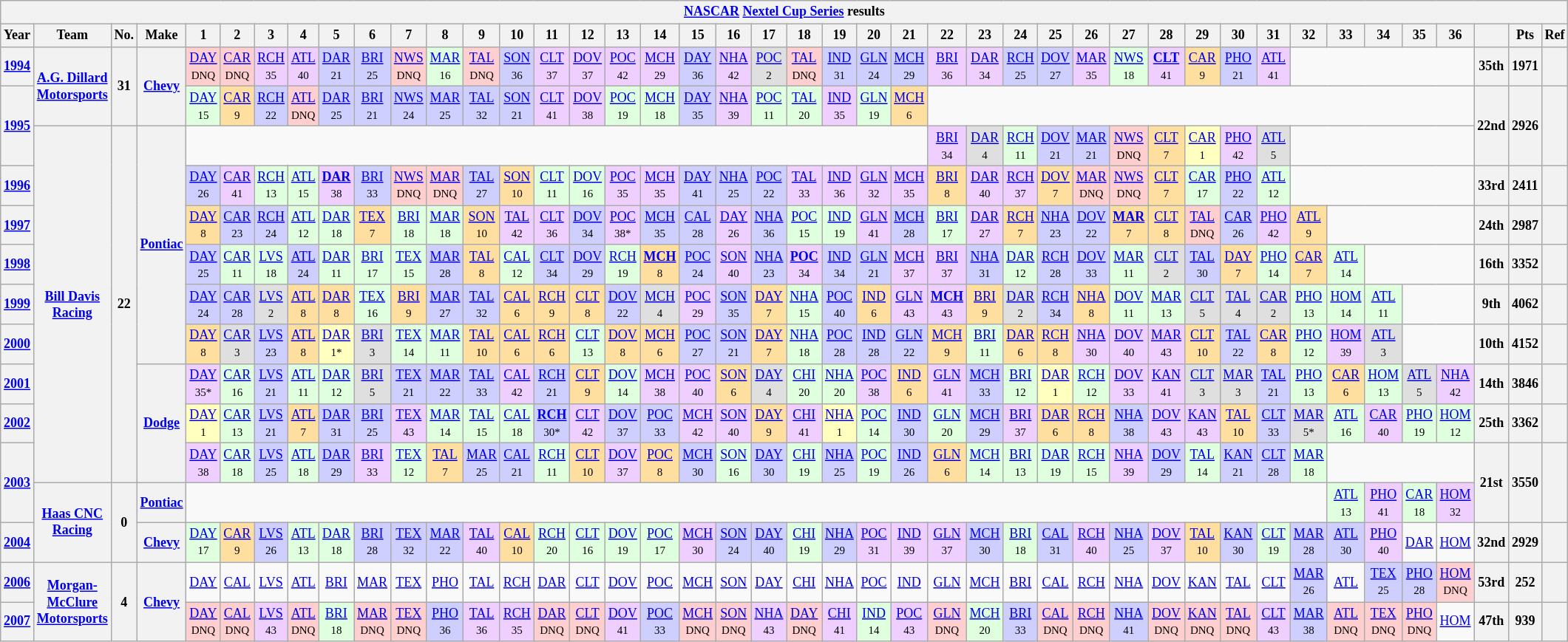<table class="wikitable" style="text-align:center; font-size:75%">
<tr>
<th colspan=45><a href='#'>NASCAR</a> <a href='#'>Nextel Cup Series</a> results</th>
</tr>
<tr>
<th>Year</th>
<th>Team</th>
<th>No.</th>
<th>Make</th>
<th>1</th>
<th>2</th>
<th>3</th>
<th>4</th>
<th>5</th>
<th>6</th>
<th>7</th>
<th>8</th>
<th>9</th>
<th>10</th>
<th>11</th>
<th>12</th>
<th>13</th>
<th>14</th>
<th>15</th>
<th>16</th>
<th>17</th>
<th>18</th>
<th>19</th>
<th>20</th>
<th>21</th>
<th>22</th>
<th>23</th>
<th>24</th>
<th>25</th>
<th>26</th>
<th>27</th>
<th>28</th>
<th>29</th>
<th>30</th>
<th>31</th>
<th>32</th>
<th>33</th>
<th>34</th>
<th>35</th>
<th>36</th>
<th></th>
<th>Pts</th>
<th>Ref</th>
</tr>
<tr>
<th><a href='#'>1994</a></th>
<th rowspan=2><a href='#'>A.G. Dillard Motorsports</a></th>
<th rowspan=2>31</th>
<th rowspan=2><a href='#'>Chevy</a></th>
<td style="background:#FFCFCF;"><a href='#'>DAY</a><br><small>DNQ</small></td>
<td style="background:#FFCFCF;"><a href='#'>CAR</a><br><small>DNQ</small></td>
<td style="background:#EFCFFF;"><a href='#'>RCH</a><br><small>35</small></td>
<td style="background:#EFCFFF;"><a href='#'>ATL</a><br><small>40</small></td>
<td style="background:#CFCFFF;"><a href='#'>DAR</a><br><small>21</small></td>
<td style="background:#CFCFFF;"><a href='#'>BRI</a><br><small>25</small></td>
<td style="background:#FFCFCF;"><a href='#'>NWS</a><br><small>DNQ</small></td>
<td style="background:#DFFFDF;"><a href='#'>MAR</a><br><small>16</small></td>
<td style="background:#FFCFCF;"><a href='#'>TAL</a><br><small>DNQ</small></td>
<td style="background:#CFCFFF;"><a href='#'>SON</a><br><small>36</small></td>
<td style="background:#EFCFFF;"><a href='#'>CLT</a><br><small>37</small></td>
<td style="background:#EFCFFF;"><a href='#'>DOV</a><br><small>37</small></td>
<td style="background:#EFCFFF;"><a href='#'>POC</a><br><small>42</small></td>
<td style="background:#EFCFFF;"><a href='#'>MCH</a><br><small>29</small></td>
<td style="background:#CFCFFF;"><a href='#'>DAY</a><br><small>36</small></td>
<td style="background:#EFCFFF;"><a href='#'>NHA</a><br><small>42</small></td>
<td style="background:#DFDFDF;"><a href='#'>POC</a><br><small>2</small></td>
<td style="background:#FFCFCF;"><a href='#'>TAL</a><br><small>DNQ</small></td>
<td style="background:#CFCFFF;"><a href='#'>IND</a><br><small>31</small></td>
<td style="background:#CFCFFF;"><a href='#'>GLN</a><br><small>24</small></td>
<td style="background:#CFCFFF;"><a href='#'>MCH</a><br><small>29</small></td>
<td style="background:#EFCFFF;"><a href='#'>BRI</a><br><small>36</small></td>
<td style="background:#EFCFFF;"><a href='#'>DAR</a><br><small>34</small></td>
<td style="background:#CFCFFF;"><a href='#'>RCH</a><br><small>25</small></td>
<td style="background:#CFCFFF;"><a href='#'>DOV</a><br><small>27</small></td>
<td style="background:#EFCFFF;"><a href='#'>MAR</a><br><small>35</small></td>
<td style="background:#DFFFDF;"><a href='#'>NWS</a><br><small>18</small></td>
<td style="background:#EFCFFF;"><strong><a href='#'>CLT</a></strong><br><small>41</small></td>
<td style="background:#FFDF9F;"><a href='#'>CAR</a><br><small>9</small></td>
<td style="background:#CFCFFF;"><a href='#'>PHO</a><br><small>21</small></td>
<td style="background:#EFCFFF;"><a href='#'>ATL</a><br><small>41</small></td>
<td colspan=5></td>
<th>35th</th>
<th>1971</th>
<th></th>
</tr>
<tr>
<th rowspan=2><a href='#'>1995</a></th>
<td style="background:#DFFFDF;"><a href='#'>DAY</a><br><small>15</small></td>
<td style="background:#FFDF9F;"><a href='#'>CAR</a><br><small>9</small></td>
<td style="background:#CFCFFF;"><a href='#'>RCH</a><br><small>22</small></td>
<td style="background:#FFCFCF;"><a href='#'>ATL</a><br><small>DNQ</small></td>
<td style="background:#CFCFFF;"><a href='#'>DAR</a><br><small>25</small></td>
<td style="background:#CFCFFF;"><a href='#'>BRI</a><br><small>21</small></td>
<td style="background:#CFCFFF;"><a href='#'>NWS</a><br><small>24</small></td>
<td style="background:#CFCFFF;"><a href='#'>MAR</a><br><small>25</small></td>
<td style="background:#CFCFFF;"><a href='#'>TAL</a><br><small>32</small></td>
<td style="background:#CFCFFF;"><a href='#'>SON</a><br><small>21</small></td>
<td style="background:#EFCFFF;"><a href='#'>CLT</a><br><small>41</small></td>
<td style="background:#EFCFFF;"><a href='#'>DOV</a><br><small>38</small></td>
<td style="background:#DFFFDF;"><a href='#'>POC</a><br><small>19</small></td>
<td style="background:#DFFFDF;"><a href='#'>MCH</a><br><small>18</small></td>
<td style="background:#CFCFFF;"><a href='#'>DAY</a><br><small>35</small></td>
<td style="background:#EFCFFF;"><a href='#'>NHA</a><br><small>39</small></td>
<td style="background:#DFFFDF;"><a href='#'>POC</a><br><small>11</small></td>
<td style="background:#DFFFDF;"><a href='#'>TAL</a><br><small>20</small></td>
<td style="background:#EFCFFF;"><a href='#'>IND</a><br><small>35</small></td>
<td style="background:#DFFFDF;"><a href='#'>GLN</a><br><small>19</small></td>
<td style="background:#FFDF9F;"><a href='#'>MCH</a><br><small>6</small></td>
<td colspan=15></td>
<th rowspan=2>22nd</th>
<th rowspan=2>2926</th>
<th rowspan=2></th>
</tr>
<tr>
<th rowspan=9><a href='#'>Bill Davis Racing</a></th>
<th rowspan=9>22</th>
<th rowspan=6><a href='#'>Pontiac</a></th>
<td colspan=21></td>
<td style="background:#EFCFFF;"><a href='#'>BRI</a><br><small>34</small></td>
<td style="background:#DFDFDF;"><a href='#'>DAR</a><br><small>4</small></td>
<td style="background:#DFFFDF;"><a href='#'>RCH</a><br><small>11</small></td>
<td style="background:#CFCFFF;"><a href='#'>DOV</a><br><small>21</small></td>
<td style="background:#CFCFFF;"><a href='#'>MAR</a><br><small>21</small></td>
<td style="background:#FFCFCF;"><a href='#'>NWS</a><br><small>DNQ</small></td>
<td style="background:#FFDF9F;"><a href='#'>CLT</a><br><small>7</small></td>
<td style="background:#FFFFBF;"><a href='#'>CAR</a><br><small>1</small></td>
<td style="background:#EFCFFF;"><a href='#'>PHO</a><br><small>42</small></td>
<td style="background:#DFDFDF;"><a href='#'>ATL</a><br><small>5</small></td>
<td colspan=5></td>
</tr>
<tr>
<th><a href='#'>1996</a></th>
<td style="background:#CFCFFF;"><a href='#'>DAY</a><br><small>26</small></td>
<td style="background:#EFCFFF;"><a href='#'>CAR</a><br><small>41</small></td>
<td style="background:#DFFFDF;"><a href='#'>RCH</a><br><small>13</small></td>
<td style="background:#DFFFDF;"><a href='#'>ATL</a><br><small>15</small></td>
<td style="background:#EFCFFF;"><strong><a href='#'>DAR</a></strong><br><small>38</small></td>
<td style="background:#CFCFFF;"><a href='#'>BRI</a><br><small>33</small></td>
<td style="background:#FFCFCF;"><a href='#'>NWS</a><br><small>DNQ</small></td>
<td style="background:#FFCFCF;"><a href='#'>MAR</a><br><small>DNQ</small></td>
<td style="background:#CFCFFF;"><a href='#'>TAL</a><br><small>27</small></td>
<td style="background:#FFDF9F;"><a href='#'>SON</a><br><small>10</small></td>
<td style="background:#DFFFDF;"><a href='#'>CLT</a><br><small>11</small></td>
<td style="background:#DFFFDF;"><a href='#'>DOV</a><br><small>16</small></td>
<td style="background:#EFCFFF;"><a href='#'>POC</a><br><small>35</small></td>
<td style="background:#EFCFFF;"><a href='#'>MCH</a><br><small>35</small></td>
<td style="background:#CFCFFF;"><a href='#'>DAY</a><br><small>41</small></td>
<td style="background:#CFCFFF;"><a href='#'>NHA</a><br><small>25</small></td>
<td style="background:#CFCFFF;"><a href='#'>POC</a><br><small>22</small></td>
<td style="background:#EFCFFF;"><a href='#'>TAL</a><br><small>33</small></td>
<td style="background:#EFCFFF;"><a href='#'>IND</a><br><small>36</small></td>
<td style="background:#EFCFFF;"><a href='#'>GLN</a><br><small>32</small></td>
<td style="background:#EFCFFF;"><a href='#'>MCH</a><br><small>35</small></td>
<td style="background:#FFDF9F;"><a href='#'>BRI</a><br><small>8</small></td>
<td style="background:#EFCFFF;"><a href='#'>DAR</a><br><small>40</small></td>
<td style="background:#EFCFFF;"><a href='#'>RCH</a><br><small>37</small></td>
<td style="background:#FFDF9F;"><a href='#'>DOV</a><br><small>7</small></td>
<td style="background:#FFCFCF;"><a href='#'>MAR</a><br><small>DNQ</small></td>
<td style="background:#FFCFCF;"><a href='#'>NWS</a><br><small>DNQ</small></td>
<td style="background:#FFDF9F;"><a href='#'>CLT</a><br><small>7</small></td>
<td style="background:#DFFFDF;"><a href='#'>CAR</a><br><small>17</small></td>
<td style="background:#CFCFFF;"><a href='#'>PHO</a><br><small>22</small></td>
<td style="background:#DFFFDF;"><a href='#'>ATL</a><br><small>12</small></td>
<td colspan=5></td>
<th>33rd</th>
<th>2411</th>
<th></th>
</tr>
<tr>
<th><a href='#'>1997</a></th>
<td style="background:#FFDF9F;"><a href='#'>DAY</a><br><small>8</small></td>
<td style="background:#CFCFFF;"><a href='#'>CAR</a><br><small>23</small></td>
<td style="background:#CFCFFF;"><a href='#'>RCH</a><br><small>24</small></td>
<td style="background:#DFFFDF;"><a href='#'>ATL</a><br><small>12</small></td>
<td style="background:#DFFFDF;"><a href='#'>DAR</a><br><small>18</small></td>
<td style="background:#FFDF9F;"><a href='#'>TEX</a><br><small>7</small></td>
<td style="background:#DFFFDF;"><a href='#'>BRI</a><br><small>18</small></td>
<td style="background:#DFFFDF;"><a href='#'>MAR</a><br><small>18</small></td>
<td style="background:#FFDF9F;"><a href='#'>SON</a><br><small>10</small></td>
<td style="background:#EFCFFF;"><a href='#'>TAL</a><br><small>42</small></td>
<td style="background:#EFCFFF;"><a href='#'>CLT</a><br><small>36</small></td>
<td style="background:#CFCFFF;"><a href='#'>DOV</a><br><small>34</small></td>
<td style="background:#EFCFFF;"><a href='#'>POC</a><br><small>38*</small></td>
<td style="background:#CFCFFF;"><a href='#'>MCH</a><br><small>35</small></td>
<td style="background:#CFCFFF;"><a href='#'>CAL</a><br><small>28</small></td>
<td style="background:#EFCFFF;"><a href='#'>DAY</a><br><small>26</small></td>
<td style="background:#CFCFFF;"><a href='#'>NHA</a><br><small>36</small></td>
<td style="background:#DFFFDF;"><a href='#'>POC</a><br><small>15</small></td>
<td style="background:#DFFFDF;"><a href='#'>IND</a><br><small>19</small></td>
<td style="background:#EFCFFF;"><a href='#'>GLN</a><br><small>41</small></td>
<td style="background:#CFCFFF;"><a href='#'>MCH</a><br><small>28</small></td>
<td style="background:#DFFFDF;"><a href='#'>BRI</a><br><small>17</small></td>
<td style="background:#EFCFFF;"><a href='#'>DAR</a><br><small>27</small></td>
<td style="background:#FFDF9F;"><a href='#'>RCH</a><br><small>7</small></td>
<td style="background:#CFCFFF;"><a href='#'>NHA</a><br><small>23</small></td>
<td style="background:#CFCFFF;"><a href='#'>DOV</a><br><small>22</small></td>
<td style="background:#FFDF9F;"><strong><a href='#'>MAR</a></strong><br><small>7</small></td>
<td style="background:#FFDF9F;"><a href='#'>CLT</a><br><small>8</small></td>
<td style="background:#FFCFCF;"><a href='#'>TAL</a><br><small>DNQ</small></td>
<td style="background:#CFCFFF;"><a href='#'>CAR</a><br><small>26</small></td>
<td style="background:#EFCFFF;"><a href='#'>PHO</a><br><small>42</small></td>
<td style="background:#FFDF9F;"><a href='#'>ATL</a><br><small>9</small></td>
<td colspan=4></td>
<th>24th</th>
<th>2987</th>
<th></th>
</tr>
<tr>
<th><a href='#'>1998</a></th>
<td style="background:#CFCFFF;"><a href='#'>DAY</a><br><small>25</small></td>
<td style="background:#DFFFDF;"><a href='#'>CAR</a><br><small>11</small></td>
<td style="background:#DFFFDF;"><a href='#'>LVS</a><br><small>18</small></td>
<td style="background:#CFCFFF;"><a href='#'>ATL</a><br><small>24</small></td>
<td style="background:#DFFFDF;"><a href='#'>DAR</a><br><small>11</small></td>
<td style="background:#DFFFDF;"><a href='#'>BRI</a><br><small>17</small></td>
<td style="background:#DFFFDF;"><a href='#'>TEX</a><br><small>15</small></td>
<td style="background:#CFCFFF;"><a href='#'>MAR</a><br><small>28</small></td>
<td style="background:#FFDF9F;"><a href='#'>TAL</a><br><small>8</small></td>
<td style="background:#DFFFDF;"><a href='#'>CAL</a><br><small>12</small></td>
<td style="background:#CFCFFF;"><a href='#'>CLT</a><br><small>34</small></td>
<td style="background:#CFCFFF;"><a href='#'>DOV</a><br><small>29</small></td>
<td style="background:#DFFFDF;"><a href='#'>RCH</a><br><small>19</small></td>
<td style="background:#FFDF9F;"><strong><a href='#'>MCH</a></strong><br><small>8</small></td>
<td style="background:#CFCFFF;"><a href='#'>POC</a><br><small>24</small></td>
<td style="background:#EFCFFF;"><a href='#'>SON</a><br><small>40</small></td>
<td style="background:#CFCFFF;"><a href='#'>NHA</a><br><small>23</small></td>
<td style="background:#EFCFFF;"><strong><a href='#'>POC</a></strong><br><small>34</small></td>
<td style="background:#CFCFFF;"><a href='#'>IND</a><br><small>34</small></td>
<td style="background:#CFCFFF;"><a href='#'>GLN</a><br><small>21</small></td>
<td style="background:#EFCFFF;"><a href='#'>MCH</a><br><small>37</small></td>
<td style="background:#EFCFFF;"><a href='#'>BRI</a><br><small>37</small></td>
<td style="background:#CFCFFF;"><a href='#'>NHA</a><br><small>31</small></td>
<td style="background:#DFFFDF;"><a href='#'>DAR</a><br><small>12</small></td>
<td style="background:#CFCFFF;"><a href='#'>RCH</a><br><small>28</small></td>
<td style="background:#CFCFFF;"><a href='#'>DOV</a><br><small>33</small></td>
<td style="background:#DFFFDF;"><a href='#'>MAR</a><br><small>11</small></td>
<td style="background:#DFDFDF;"><a href='#'>CLT</a><br><small>2</small></td>
<td style="background:#CFCFFF;"><a href='#'>TAL</a><br><small>30</small></td>
<td style="background:#FFDF9F;"><a href='#'>DAY</a><br><small>7</small></td>
<td style="background:#DFFFDF;"><a href='#'>PHO</a><br><small>14</small></td>
<td style="background:#FFDF9F;"><a href='#'>CAR</a><br><small>7</small></td>
<td style="background:#DFFFDF;"><a href='#'>ATL</a><br><small>14</small></td>
<td colspan=3></td>
<th>16th</th>
<th>3352</th>
<th></th>
</tr>
<tr>
<th><a href='#'>1999</a></th>
<td style="background:#CFCFFF;"><a href='#'>DAY</a><br><small>24</small></td>
<td style="background:#CFCFFF;"><a href='#'>CAR</a><br><small>28</small></td>
<td style="background:#DFDFDF;"><a href='#'>LVS</a><br><small>2</small></td>
<td style="background:#FFDF9F;"><a href='#'>ATL</a><br><small>8</small></td>
<td style="background:#FFDF9F;"><a href='#'>DAR</a><br><small>8</small></td>
<td style="background:#DFFFDF;"><a href='#'>TEX</a><br><small>16</small></td>
<td style="background:#FFDF9F;"><a href='#'>BRI</a><br><small>9</small></td>
<td style="background:#CFCFFF;"><a href='#'>MAR</a><br><small>27</small></td>
<td style="background:#CFCFFF;"><a href='#'>TAL</a><br><small>32</small></td>
<td style="background:#FFDF9F;"><a href='#'>CAL</a><br><small>6</small></td>
<td style="background:#FFDF9F;"><a href='#'>RCH</a><br><small>9</small></td>
<td style="background:#FFDF9F;"><a href='#'>CLT</a><br><small>8</small></td>
<td style="background:#CFCFFF;"><a href='#'>DOV</a><br><small>22</small></td>
<td style="background:#DFDFDF;"><a href='#'>MCH</a><br><small>4</small></td>
<td style="background:#EFCFFF;"><a href='#'>POC</a><br><small>29</small></td>
<td style="background:#CFCFFF;"><a href='#'>SON</a><br><small>35</small></td>
<td style="background:#FFDF9F;"><a href='#'>DAY</a><br><small>7</small></td>
<td style="background:#DFFFDF;"><a href='#'>NHA</a><br><small>15</small></td>
<td style="background:#CFCFFF;"><a href='#'>POC</a><br><small>40</small></td>
<td style="background:#FFDF9F;"><a href='#'>IND</a><br><small>6</small></td>
<td style="background:#EFCFFF;"><a href='#'>GLN</a><br><small>43</small></td>
<td style="background:#EFCFFF;"><strong><a href='#'>MCH</a></strong><br><small>43</small></td>
<td style="background:#FFDF9F;"><a href='#'>BRI</a><br><small>9</small></td>
<td style="background:#DFDFDF;"><a href='#'>DAR</a><br><small>2</small></td>
<td style="background:#CFCFFF;"><a href='#'>RCH</a><br><small>34</small></td>
<td style="background:#FFDF9F;"><a href='#'>NHA</a><br><small>8</small></td>
<td style="background:#DFFFDF;"><a href='#'>DOV</a><br><small>11</small></td>
<td style="background:#DFFFDF;"><a href='#'>MAR</a><br><small>13</small></td>
<td style="background:#DFDFDF;"><a href='#'>CLT</a><br><small>5</small></td>
<td style="background:#DFDFDF;"><a href='#'>TAL</a><br><small>4</small></td>
<td style="background:#DFDFDF;"><a href='#'>CAR</a><br><small>2</small></td>
<td style="background:#DFFFDF;"><a href='#'>PHO</a><br><small>13</small></td>
<td style="background:#DFFFDF;"><a href='#'>HOM</a><br><small>14</small></td>
<td style="background:#DFFFDF;"><a href='#'>ATL</a><br><small>11</small></td>
<td colspan=2></td>
<th>9th</th>
<th>4062</th>
<th></th>
</tr>
<tr>
<th><a href='#'>2000</a></th>
<td style="background:#FFDF9F;"><a href='#'>DAY</a><br><small>8</small></td>
<td style="background:#DFDFDF;"><a href='#'>CAR</a><br><small>3</small></td>
<td style="background:#CFCFFF;"><a href='#'>LVS</a><br><small>23</small></td>
<td style="background:#FFDF9F;"><a href='#'>ATL</a><br><small>8</small></td>
<td style="background:#FFFFBF;"><a href='#'>DAR</a><br><small>1*</small></td>
<td style="background:#DFDFDF;"><a href='#'>BRI</a><br><small>3</small></td>
<td style="background:#DFFFDF;"><a href='#'>TEX</a><br><small>14</small></td>
<td style="background:#DFFFDF;"><a href='#'>MAR</a><br><small>11</small></td>
<td style="background:#FFDF9F;"><a href='#'>TAL</a><br><small>10</small></td>
<td style="background:#FFDF9F;"><a href='#'>CAL</a><br><small>6</small></td>
<td style="background:#FFDF9F;"><a href='#'>RCH</a><br><small>6</small></td>
<td style="background:#DFFFDF;"><a href='#'>CLT</a><br><small>13</small></td>
<td style="background:#FFDF9F;"><a href='#'>DOV</a><br><small>8</small></td>
<td style="background:#FFDF9F;"><a href='#'>MCH</a><br><small>6</small></td>
<td style="background:#CFCFFF;"><a href='#'>POC</a><br><small>27</small></td>
<td style="background:#CFCFFF;"><a href='#'>SON</a><br><small>21</small></td>
<td style="background:#FFDF9F;"><a href='#'>DAY</a><br><small>7</small></td>
<td style="background:#DFFFDF;"><a href='#'>NHA</a><br><small>18</small></td>
<td style="background:#CFCFFF;"><a href='#'>POC</a><br><small>28</small></td>
<td style="background:#CFCFFF;"><a href='#'>IND</a><br><small>28</small></td>
<td style="background:#CFCFFF;"><a href='#'>GLN</a><br><small>22</small></td>
<td style="background:#FFDF9F;"><a href='#'>MCH</a><br><small>9</small></td>
<td style="background:#DFFFDF;"><a href='#'>BRI</a><br><small>11</small></td>
<td style="background:#FFDF9F;"><a href='#'>DAR</a><br><small>6</small></td>
<td style="background:#FFDF9F;"><a href='#'>RCH</a><br><small>8</small></td>
<td style="background:#EFCFFF;"><a href='#'>NHA</a><br><small>30</small></td>
<td style="background:#EFCFFF;"><a href='#'>DOV</a><br><small>40</small></td>
<td style="background:#EFCFFF;"><a href='#'>MAR</a><br><small>43</small></td>
<td style="background:#FFDF9F;"><a href='#'>CLT</a><br><small>10</small></td>
<td style="background:#CFCFFF;"><a href='#'>TAL</a><br><small>22</small></td>
<td style="background:#FFDF9F;"><a href='#'>CAR</a><br><small>8</small></td>
<td style="background:#DFFFDF;"><a href='#'>PHO</a><br><small>12</small></td>
<td style="background:#EFCFFF;"><a href='#'>HOM</a><br><small>39</small></td>
<td style="background:#DFDFDF;"><a href='#'>ATL</a><br><small>3</small></td>
<td colspan=2></td>
<th>10th</th>
<th>4152</th>
<th></th>
</tr>
<tr>
<th><a href='#'>2001</a></th>
<th rowspan=3><a href='#'>Dodge</a></th>
<td style="background:#EFCFFF;"><a href='#'>DAY</a><br><small>35*</small></td>
<td style="background:#DFFFDF;"><a href='#'>CAR</a><br><small>16</small></td>
<td style="background:#CFCFFF;"><a href='#'>LVS</a><br><small>21</small></td>
<td style="background:#DFFFDF;"><a href='#'>ATL</a><br><small>11</small></td>
<td style="background:#DFFFDF;"><a href='#'>DAR</a><br><small>12</small></td>
<td style="background:#DFDFDF;"><a href='#'>BRI</a><br><small>5</small></td>
<td style="background:#CFCFFF;"><a href='#'>TEX</a><br><small>21</small></td>
<td style="background:#CFCFFF;"><a href='#'>MAR</a><br><small>22</small></td>
<td style="background:#CFCFFF;"><a href='#'>TAL</a><br><small>33</small></td>
<td style="background:#EFCFFF;"><a href='#'>CAL</a><br><small>42</small></td>
<td style="background:#CFCFFF;"><a href='#'>RCH</a><br><small>21</small></td>
<td style="background:#FFDF9F;"><a href='#'>CLT</a><br><small>9</small></td>
<td style="background:#DFFFDF;"><a href='#'>DOV</a><br><small>14</small></td>
<td style="background:#EFCFFF;"><a href='#'>MCH</a><br><small>38</small></td>
<td style="background:#EFCFFF;"><a href='#'>POC</a><br><small>40</small></td>
<td style="background:#FFDF9F;"><a href='#'>SON</a><br><small>6</small></td>
<td style="background:#DFDFDF;"><a href='#'>DAY</a><br><small>4</small></td>
<td style="background:#DFFFDF;"><a href='#'>CHI</a><br><small>20</small></td>
<td style="background:#DFFFDF;"><a href='#'>NHA</a><br><small>20</small></td>
<td style="background:#EFCFFF;"><a href='#'>POC</a><br><small>38</small></td>
<td style="background:#FFDF9F;"><a href='#'>IND</a><br><small>6</small></td>
<td style="background:#EFCFFF;"><a href='#'>GLN</a><br><small>41</small></td>
<td style="background:#CFCFFF;"><a href='#'>MCH</a><br><small>33</small></td>
<td style="background:#DFFFDF;"><a href='#'>BRI</a><br><small>12</small></td>
<td style="background:#FFFFBF;"><a href='#'>DAR</a><br><small>1</small></td>
<td style="background:#DFFFDF;"><a href='#'>RCH</a><br><small>12</small></td>
<td style="background:#EFCFFF;"><a href='#'>DOV</a><br><small>33</small></td>
<td style="background:#EFCFFF;"><a href='#'>KAN</a><br><small>41</small></td>
<td style="background:#DFDFDF;"><a href='#'>CLT</a><br><small>3</small></td>
<td style="background:#DFDFDF;"><a href='#'>MAR</a><br><small>3</small></td>
<td style="background:#CFCFFF;"><a href='#'>TAL</a><br><small>21</small></td>
<td style="background:#DFFFDF;"><a href='#'>PHO</a><br><small>13</small></td>
<td style="background:#FFDF9F;"><a href='#'>CAR</a><br><small>6</small></td>
<td style="background:#DFFFDF;"><a href='#'>HOM</a><br><small>13</small></td>
<td style="background:#DFDFDF;"><a href='#'>ATL</a><br><small>5</small></td>
<td style="background:#EFCFFF;"><a href='#'>NHA</a><br><small>42</small></td>
<th>14th</th>
<th>3846</th>
<th></th>
</tr>
<tr>
<th><a href='#'>2002</a></th>
<td style="background:#FFFFBF;"><a href='#'>DAY</a><br><small>1</small></td>
<td style="background:#DFFFDF;"><a href='#'>CAR</a><br><small>13</small></td>
<td style="background:#CFCFFF;"><a href='#'>LVS</a><br><small>21</small></td>
<td style="background:#FFDF9F;"><a href='#'>ATL</a><br><small>7</small></td>
<td style="background:#CFCFFF;"><a href='#'>DAR</a><br><small>31</small></td>
<td style="background:#CFCFFF;"><a href='#'>BRI</a><br><small>25</small></td>
<td style="background:#EFCFFF;"><a href='#'>TEX</a><br><small>43</small></td>
<td style="background:#DFFFDF;"><a href='#'>MAR</a><br><small>14</small></td>
<td style="background:#DFFFDF;"><a href='#'>TAL</a><br><small>15</small></td>
<td style="background:#DFFFDF;"><a href='#'>CAL</a><br><small>18</small></td>
<td style="background:#CFCFFF;"><strong><a href='#'>RCH</a></strong><br><small>30*</small></td>
<td style="background:#EFCFFF;"><a href='#'>CLT</a><br><small>42</small></td>
<td style="background:#CFCFFF;"><a href='#'>DOV</a><br><small>37</small></td>
<td style="background:#CFCFFF;"><a href='#'>POC</a><br><small>33</small></td>
<td style="background:#EFCFFF;"><a href='#'>MCH</a><br><small>42</small></td>
<td style="background:#EFCFFF;"><a href='#'>SON</a><br><small>40</small></td>
<td style="background:#FFDF9F;"><a href='#'>DAY</a><br><small>9</small></td>
<td style="background:#EFCFFF;"><a href='#'>CHI</a><br><small>41</small></td>
<td style="background:#FFFFBF;"><a href='#'>NHA</a><br><small>1</small></td>
<td style="background:#DFFFDF;"><a href='#'>POC</a><br><small>14</small></td>
<td style="background:#CFCFFF;"><a href='#'>IND</a><br><small>30</small></td>
<td style="background:#DFFFDF;"><a href='#'>GLN</a><br><small>20</small></td>
<td style="background:#CFCFFF;"><a href='#'>MCH</a><br><small>29</small></td>
<td style="background:#EFCFFF;"><a href='#'>BRI</a><br><small>37</small></td>
<td style="background:#FFDF9F;"><a href='#'>DAR</a><br><small>6</small></td>
<td style="background:#FFDF9F;"><a href='#'>RCH</a><br><small>8</small></td>
<td style="background:#CFCFFF;"><a href='#'>NHA</a><br><small>38</small></td>
<td style="background:#EFCFFF;"><a href='#'>DOV</a><br><small>43</small></td>
<td style="background:#EFCFFF;"><a href='#'>KAN</a><br><small>43</small></td>
<td style="background:#FFDF9F;"><a href='#'>TAL</a><br><small>10</small></td>
<td style="background:#CFCFFF;"><a href='#'>CLT</a><br><small>33</small></td>
<td style="background:#DFDFDF;"><a href='#'>MAR</a><br><small>5*</small></td>
<td style="background:#DFFFDF;"><a href='#'>ATL</a><br><small>16</small></td>
<td style="background:#EFCFFF;"><a href='#'>CAR</a><br><small>40</small></td>
<td style="background:#DFFFDF;"><a href='#'>PHO</a><br><small>19</small></td>
<td style="background:#DFFFDF;"><a href='#'>HOM</a><br><small>12</small></td>
<th>25th</th>
<th>3362</th>
<th></th>
</tr>
<tr>
<th rowspan=2><a href='#'>2003</a></th>
<td style="background:#EFCFFF;"><a href='#'>DAY</a><br><small>38</small></td>
<td style="background:#DFFFDF;"><a href='#'>CAR</a><br><small>18</small></td>
<td style="background:#CFCFFF;"><a href='#'>LVS</a><br><small>25</small></td>
<td style="background:#DFFFDF;"><a href='#'>ATL</a><br><small>18</small></td>
<td style="background:#CFCFFF;"><a href='#'>DAR</a><br><small>29</small></td>
<td style="background:#EFCFFF;"><a href='#'>BRI</a><br><small>33</small></td>
<td style="background:#DFFFDF;"><a href='#'>TEX</a><br><small>12</small></td>
<td style="background:#FFDF9F;"><a href='#'>TAL</a><br><small>7</small></td>
<td style="background:#CFCFFF;"><a href='#'>MAR</a><br><small>25</small></td>
<td style="background:#CFCFFF;"><a href='#'>CAL</a><br><small>21</small></td>
<td style="background:#DFFFDF;"><a href='#'>RCH</a><br><small>11</small></td>
<td style="background:#FFDF9F;"><a href='#'>CLT</a><br><small>10</small></td>
<td style="background:#EFCFFF;"><a href='#'>DOV</a><br><small>37</small></td>
<td style="background:#FFDF9F;"><a href='#'>POC</a><br><small>8</small></td>
<td style="background:#CFCFFF;"><a href='#'>MCH</a><br><small>30</small></td>
<td style="background:#DFFFDF;"><a href='#'>SON</a><br><small>16</small></td>
<td style="background:#CFCFFF;"><a href='#'>DAY</a><br><small>30</small></td>
<td style="background:#DFFFDF;"><a href='#'>CHI</a><br><small>19</small></td>
<td style="background:#CFCFFF;"><a href='#'>NHA</a><br><small>25</small></td>
<td style="background:#DFFFDF;"><a href='#'>POC</a><br><small>19</small></td>
<td style="background:#CFCFFF;"><a href='#'>IND</a><br><small>26</small></td>
<td style="background:#FFDF9F;"><a href='#'>GLN</a><br><small>6</small></td>
<td style="background:#DFFFDF;"><a href='#'>MCH</a><br><small>14</small></td>
<td style="background:#DFFFDF;"><a href='#'>BRI</a><br><small>13</small></td>
<td style="background:#DFFFDF;"><a href='#'>DAR</a><br><small>19</small></td>
<td style="background:#DFFFDF;"><a href='#'>RCH</a><br><small>15</small></td>
<td style="background:#EFCFFF;"><a href='#'>NHA</a><br><small>39</small></td>
<td style="background:#CFCFFF;"><a href='#'>DOV</a><br><small>29</small></td>
<td style="background:#DFFFDF;"><a href='#'>TAL</a><br><small>14</small></td>
<td style="background:#CFCFFF;"><a href='#'>KAN</a><br><small>21</small></td>
<td style="background:#CFCFFF;"><a href='#'>CLT</a><br><small>28</small></td>
<td style="background:#DFFFDF;"><a href='#'>MAR</a><br><small>18</small></td>
<td colspan=4></td>
<th rowspan=2>21st</th>
<th rowspan=2>3550</th>
<th rowspan=2></th>
</tr>
<tr>
<th rowspan=2><a href='#'>Haas CNC Racing</a></th>
<th rowspan=2>0</th>
<th><a href='#'>Pontiac</a></th>
<td colspan=32></td>
<td style="background:#DFFFDF;"><a href='#'>ATL</a><br><small>13</small></td>
<td style="background:#EFCFFF;"><a href='#'>PHO</a><br><small>41</small></td>
<td style="background:#DFFFDF;"><a href='#'>CAR</a><br><small>18</small></td>
<td style="background:#EFCFFF;"><a href='#'>HOM</a><br><small>32</small></td>
</tr>
<tr>
<th><a href='#'>2004</a></th>
<th><a href='#'>Chevy</a></th>
<td style="background:#DFFFDF;"><a href='#'>DAY</a><br><small>17</small></td>
<td style="background:#FFDF9F;"><a href='#'>CAR</a><br><small>9</small></td>
<td style="background:#CFCFFF;"><a href='#'>LVS</a><br><small>26</small></td>
<td style="background:#DFFFDF;"><a href='#'>ATL</a><br><small>13</small></td>
<td style="background:#DFFFDF;"><a href='#'>DAR</a><br><small>18</small></td>
<td style="background:#CFCFFF;"><a href='#'>BRI</a><br><small>28</small></td>
<td style="background:#CFCFFF;"><a href='#'>TEX</a><br><small>32</small></td>
<td style="background:#CFCFFF;"><a href='#'>MAR</a><br><small>22</small></td>
<td style="background:#EFCFFF;"><a href='#'>TAL</a><br><small>40</small></td>
<td style="background:#FFDF9F;"><a href='#'>CAL</a><br><small>10</small></td>
<td style="background:#DFFFDF;"><a href='#'>RCH</a><br><small>20</small></td>
<td style="background:#DFFFDF;"><a href='#'>CLT</a><br><small>16</small></td>
<td style="background:#DFFFDF;"><a href='#'>DOV</a><br><small>19</small></td>
<td style="background:#DFFFDF;"><a href='#'>POC</a><br><small>17</small></td>
<td style="background:#EFCFFF;"><a href='#'>MCH</a><br><small>30</small></td>
<td style="background:#CFCFFF;"><a href='#'>SON</a><br><small>24</small></td>
<td style="background:#CFCFFF;"><a href='#'>DAY</a><br><small>40</small></td>
<td style="background:#DFFFDF;"><a href='#'>CHI</a><br><small>19</small></td>
<td style="background:#CFCFFF;"><a href='#'>NHA</a><br><small>29</small></td>
<td style="background:#EFCFFF;"><a href='#'>POC</a><br><small>31</small></td>
<td style="background:#EFCFFF;"><a href='#'>IND</a><br><small>39</small></td>
<td style="background:#EFCFFF;"><a href='#'>GLN</a><br><small>37</small></td>
<td style="background:#CFCFFF;"><a href='#'>MCH</a><br><small>30</small></td>
<td style="background:#DFFFDF;"><a href='#'>BRI</a><br><small>18</small></td>
<td style="background:#CFCFFF;"><a href='#'>CAL</a><br><small>31</small></td>
<td style="background:#EFCFFF;"><a href='#'>RCH</a><br><small>40</small></td>
<td style="background:#CFCFFF;"><a href='#'>NHA</a><br><small>25</small></td>
<td style="background:#EFCFFF;"><a href='#'>DOV</a><br><small>37</small></td>
<td style="background:#FFDF9F;"><a href='#'>TAL</a><br><small>10</small></td>
<td style="background:#CFCFFF;"><a href='#'>KAN</a><br><small>30</small></td>
<td style="background:#DFFFDF;"><a href='#'>CLT</a><br><small>19</small></td>
<td style="background:#CFCFFF;"><a href='#'>MAR</a><br><small>28</small></td>
<td style="background:#CFCFFF;"><a href='#'>ATL</a><br><small>30</small></td>
<td style="background:#EFCFFF;"><a href='#'>PHO</a><br><small>40</small></td>
<td><a href='#'>DAR</a></td>
<td><a href='#'>HOM</a></td>
<th>32nd</th>
<th>2929</th>
<th></th>
</tr>
<tr>
<th><a href='#'>2006</a></th>
<th rowspan=2><a href='#'>Morgan-McClure Motorsports</a></th>
<th rowspan=2>4</th>
<th rowspan=2><a href='#'>Chevy</a></th>
<td><a href='#'>DAY</a></td>
<td><a href='#'>CAL</a></td>
<td><a href='#'>LVS</a></td>
<td><a href='#'>ATL</a></td>
<td><a href='#'>BRI</a></td>
<td><a href='#'>MAR</a></td>
<td><a href='#'>TEX</a></td>
<td><a href='#'>PHO</a></td>
<td><a href='#'>TAL</a></td>
<td><a href='#'>RCH</a></td>
<td><a href='#'>DAR</a></td>
<td><a href='#'>CLT</a></td>
<td><a href='#'>DOV</a></td>
<td><a href='#'>POC</a></td>
<td><a href='#'>MCH</a></td>
<td><a href='#'>SON</a></td>
<td><a href='#'>DAY</a></td>
<td><a href='#'>CHI</a></td>
<td><a href='#'>NHA</a></td>
<td><a href='#'>POC</a></td>
<td><a href='#'>IND</a></td>
<td><a href='#'>GLN</a></td>
<td><a href='#'>MCH</a></td>
<td><a href='#'>BRI</a></td>
<td><a href='#'>CAL</a></td>
<td><a href='#'>RCH</a></td>
<td><a href='#'>NHA</a></td>
<td><a href='#'>DOV</a></td>
<td><a href='#'>KAN</a></td>
<td><a href='#'>TAL</a></td>
<td><a href='#'>CLT</a></td>
<td style="background:#CFCFFF;"><a href='#'>MAR</a><br><small>26</small></td>
<td><a href='#'>ATL</a></td>
<td style="background:#CFCFFF;"><a href='#'>TEX</a><br><small>25</small></td>
<td style="background:#CFCFFF;"><a href='#'>PHO</a><br><small>28</small></td>
<td style="background:#FFCFCF;"><a href='#'>HOM</a><br><small>DNQ</small></td>
<th>53rd</th>
<th>252</th>
<th></th>
</tr>
<tr>
<th><a href='#'>2007</a></th>
<td style="background:#FFCFCF;"><a href='#'>DAY</a><br><small>DNQ</small></td>
<td style="background:#FFCFCF;"><a href='#'>CAL</a><br><small>DNQ</small></td>
<td style="background:#EFCFFF;"><a href='#'>LVS</a><br><small>43</small></td>
<td style="background:#FFCFCF;"><a href='#'>ATL</a><br><small>DNQ</small></td>
<td style="background:#DFFFDF;"><a href='#'>BRI</a><br><small>18</small></td>
<td style="background:#FFCFCF;"><a href='#'>MAR</a><br><small>DNQ</small></td>
<td style="background:#FFCFCF;"><a href='#'>TEX</a><br><small>DNQ</small></td>
<td style="background:#CFCFFF;"><a href='#'>PHO</a><br><small>36</small></td>
<td style="background:#EFCFFF;"><a href='#'>TAL</a><br><small>36</small></td>
<td style="background:#EFCFFF;"><a href='#'>RCH</a><br><small>35</small></td>
<td style="background:#FFCFCF;"><a href='#'>DAR</a><br><small>DNQ</small></td>
<td style="background:#FFCFCF;"><a href='#'>CLT</a><br><small>DNQ</small></td>
<td style="background:#EFCFFF;"><a href='#'>DOV</a><br><small>41</small></td>
<td style="background:#CFCFFF;"><a href='#'>POC</a><br><small>33</small></td>
<td style="background:#FFCFCF;"><a href='#'>MCH</a><br><small>DNQ</small></td>
<td style="background:#FFCFCF;"><a href='#'>SON</a><br><small>DNQ</small></td>
<td style="background:#EFCFFF;"><a href='#'>NHA</a><br><small>43</small></td>
<td style="background:#FFCFCF;"><a href='#'>DAY</a><br><small>DNQ</small></td>
<td style="background:#EFCFFF;"><a href='#'>CHI</a><br><small>41</small></td>
<td style="background:#DFFFDF;"><a href='#'>IND</a><br><small>14</small></td>
<td style="background:#EFCFFF;"><a href='#'>POC</a><br><small>43</small></td>
<td style="background:#FFCFCF;"><a href='#'>GLN</a><br><small>DNQ</small></td>
<td style="background:#DFFFDF;"><a href='#'>MCH</a><br><small>20</small></td>
<td style="background:#CFCFFF;"><a href='#'>BRI</a><br><small>33</small></td>
<td style="background:#FFCFCF;"><a href='#'>CAL</a><br><small>DNQ</small></td>
<td style="background:#FFCFCF;"><a href='#'>RCH</a><br><small>DNQ</small></td>
<td style="background:#CFCFFF;"><a href='#'>NHA</a><br><small>41</small></td>
<td style="background:#FFCFCF;"><a href='#'>DOV</a><br><small>DNQ</small></td>
<td style="background:#FFCFCF;"><a href='#'>KAN</a><br><small>DNQ</small></td>
<td style="background:#FFCFCF;"><a href='#'>TAL</a><br><small>DNQ</small></td>
<td style="background:#EFCFFF;"><a href='#'>CLT</a><br><small>43</small></td>
<td style="background:#CFCFFF;"><a href='#'>MAR</a><br><small>38</small></td>
<td style="background:#FFCFCF;"><a href='#'>ATL</a><br><small>DNQ</small></td>
<td style="background:#FFCFCF;"><a href='#'>TEX</a><br><small>DNQ</small></td>
<td style="background:#FFCFCF;"><a href='#'>PHO</a><br><small>DNQ</small></td>
<td><a href='#'>HOM</a></td>
<th>47th</th>
<th>939</th>
<th></th>
</tr>
</table>
